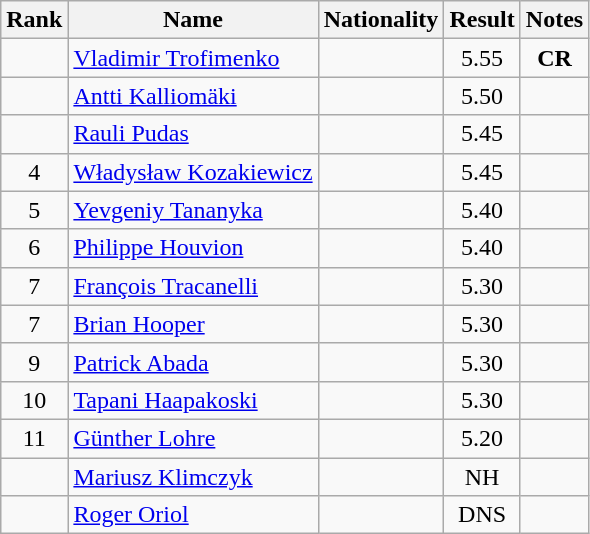<table class="wikitable sortable" style="text-align:center">
<tr>
<th>Rank</th>
<th>Name</th>
<th>Nationality</th>
<th>Result</th>
<th>Notes</th>
</tr>
<tr>
<td></td>
<td align=left><a href='#'>Vladimir Trofimenko</a></td>
<td align=left></td>
<td>5.55</td>
<td><strong>CR</strong></td>
</tr>
<tr>
<td></td>
<td align=left><a href='#'>Antti Kalliomäki</a></td>
<td align=left></td>
<td>5.50</td>
<td></td>
</tr>
<tr>
<td></td>
<td align=left><a href='#'>Rauli Pudas</a></td>
<td align=left></td>
<td>5.45</td>
<td></td>
</tr>
<tr>
<td>4</td>
<td align=left><a href='#'>Władysław Kozakiewicz</a></td>
<td align=left></td>
<td>5.45</td>
<td></td>
</tr>
<tr>
<td>5</td>
<td align=left><a href='#'>Yevgeniy Tananyka</a></td>
<td align=left></td>
<td>5.40</td>
<td></td>
</tr>
<tr>
<td>6</td>
<td align=left><a href='#'>Philippe Houvion</a></td>
<td align=left></td>
<td>5.40</td>
<td></td>
</tr>
<tr>
<td>7</td>
<td align=left><a href='#'>François Tracanelli</a></td>
<td align=left></td>
<td>5.30</td>
<td></td>
</tr>
<tr>
<td>7</td>
<td align=left><a href='#'>Brian Hooper</a></td>
<td align=left></td>
<td>5.30</td>
<td></td>
</tr>
<tr>
<td>9</td>
<td align=left><a href='#'>Patrick Abada</a></td>
<td align=left></td>
<td>5.30</td>
<td></td>
</tr>
<tr>
<td>10</td>
<td align=left><a href='#'>Tapani Haapakoski</a></td>
<td align=left></td>
<td>5.30</td>
<td></td>
</tr>
<tr>
<td>11</td>
<td align=left><a href='#'>Günther Lohre</a></td>
<td align=left></td>
<td>5.20</td>
<td></td>
</tr>
<tr>
<td></td>
<td align=left><a href='#'>Mariusz Klimczyk</a></td>
<td align=left></td>
<td>NH</td>
<td></td>
</tr>
<tr>
<td></td>
<td align=left><a href='#'>Roger Oriol</a></td>
<td align=left></td>
<td>DNS</td>
<td></td>
</tr>
</table>
